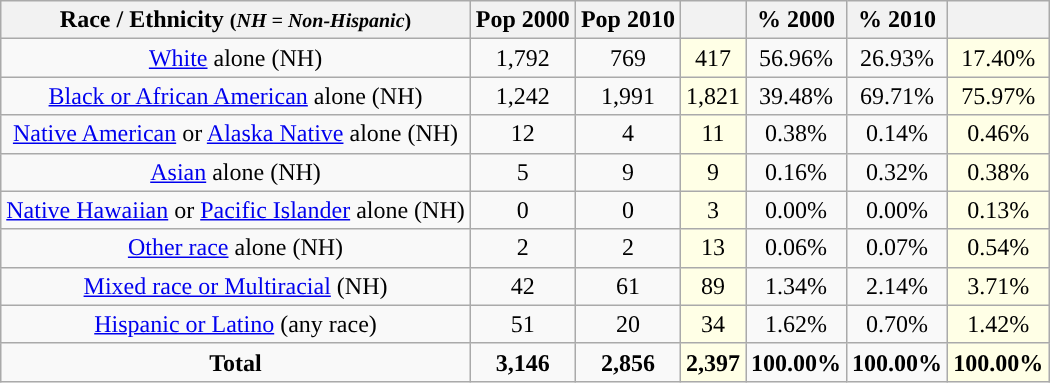<table class="wikitable" style="text-align:center;">
<tr>
<th>Race / Ethnicity <small>(<em>NH = Non-Hispanic</em>)</small></th>
<th>Pop 2000</th>
<th>Pop 2010</th>
<th></th>
<th>% 2000</th>
<th>% 2010</th>
<th></th>
</tr>
<tr>
<td><a href='#'>White</a> alone (NH)</td>
<td>1,792</td>
<td>769</td>
<td style='background: #ffffe6;'>417</td>
<td>56.96%</td>
<td>26.93%</td>
<td style='background: #ffffe6;'>17.40%</td>
</tr>
<tr>
<td><a href='#'>Black or African American</a> alone (NH)</td>
<td>1,242</td>
<td>1,991</td>
<td style='background: #ffffe6;'>1,821</td>
<td>39.48%</td>
<td>69.71%</td>
<td style='background: #ffffe6;'>75.97%</td>
</tr>
<tr>
<td><a href='#'>Native American</a> or <a href='#'>Alaska Native</a> alone (NH)</td>
<td>12</td>
<td>4</td>
<td style='background: #ffffe6;'>11</td>
<td>0.38%</td>
<td>0.14%</td>
<td style='background: #ffffe6;'>0.46%</td>
</tr>
<tr>
<td><a href='#'>Asian</a> alone (NH)</td>
<td>5</td>
<td>9</td>
<td style='background: #ffffe6;'>9</td>
<td>0.16%</td>
<td>0.32%</td>
<td style='background: #ffffe6;'>0.38%</td>
</tr>
<tr>
<td><a href='#'>Native Hawaiian</a> or <a href='#'>Pacific Islander</a> alone (NH)</td>
<td>0</td>
<td>0</td>
<td style='background: #ffffe6;'>3</td>
<td>0.00%</td>
<td>0.00%</td>
<td style='background: #ffffe6;'>0.13%</td>
</tr>
<tr>
<td><a href='#'>Other race</a> alone (NH)</td>
<td>2</td>
<td>2</td>
<td style='background: #ffffe6;'>13</td>
<td>0.06%</td>
<td>0.07%</td>
<td style='background: #ffffe6;'>0.54%</td>
</tr>
<tr>
<td><a href='#'>Mixed race or Multiracial</a> (NH)</td>
<td>42</td>
<td>61</td>
<td style='background: #ffffe6;'>89</td>
<td>1.34%</td>
<td>2.14%</td>
<td style='background: #ffffe6;'>3.71%</td>
</tr>
<tr>
<td><a href='#'>Hispanic or Latino</a> (any race)</td>
<td>51</td>
<td>20</td>
<td style='background: #ffffe6;'>34</td>
<td>1.62%</td>
<td>0.70%</td>
<td style='background: #ffffe6;'>1.42%</td>
</tr>
<tr>
<td><strong>Total</strong></td>
<td><strong>3,146</strong></td>
<td><strong>2,856</strong></td>
<td style='background: #ffffe6;'><strong>2,397</strong></td>
<td><strong>100.00%</strong></td>
<td><strong>100.00%</strong></td>
<td style='background: #ffffe6;'><strong>100.00%</strong></td>
</tr>
</table>
